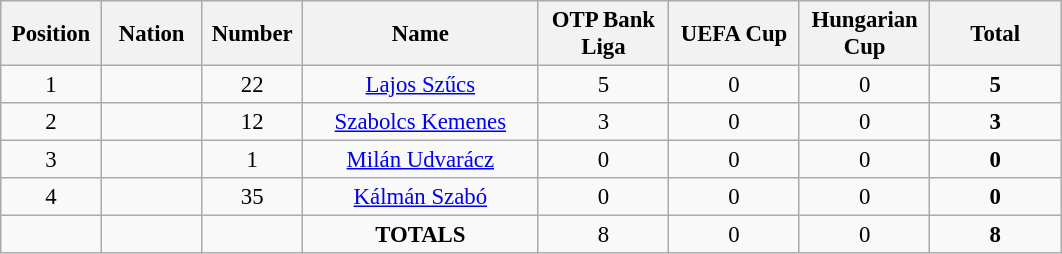<table class="wikitable" style="font-size: 95%; text-align: center;">
<tr>
<th width=60>Position</th>
<th width=60>Nation</th>
<th width=60>Number</th>
<th width=150>Name</th>
<th width=80>OTP Bank Liga</th>
<th width=80>UEFA Cup</th>
<th width=80>Hungarian Cup</th>
<th width=80>Total</th>
</tr>
<tr>
<td>1</td>
<td></td>
<td>22</td>
<td><a href='#'>Lajos Szűcs</a></td>
<td>5</td>
<td>0</td>
<td>0</td>
<td><strong>5</strong></td>
</tr>
<tr>
<td>2</td>
<td></td>
<td>12</td>
<td><a href='#'>Szabolcs Kemenes</a></td>
<td>3</td>
<td>0</td>
<td>0</td>
<td><strong>3</strong></td>
</tr>
<tr>
<td>3</td>
<td></td>
<td>1</td>
<td><a href='#'>Milán Udvarácz</a></td>
<td>0</td>
<td>0</td>
<td>0</td>
<td><strong>0</strong></td>
</tr>
<tr>
<td>4</td>
<td></td>
<td>35</td>
<td><a href='#'>Kálmán Szabó</a></td>
<td>0</td>
<td>0</td>
<td>0</td>
<td><strong>0</strong></td>
</tr>
<tr>
<td></td>
<td></td>
<td></td>
<td><strong>TOTALS</strong></td>
<td>8</td>
<td>0</td>
<td>0</td>
<td><strong>8</strong></td>
</tr>
</table>
